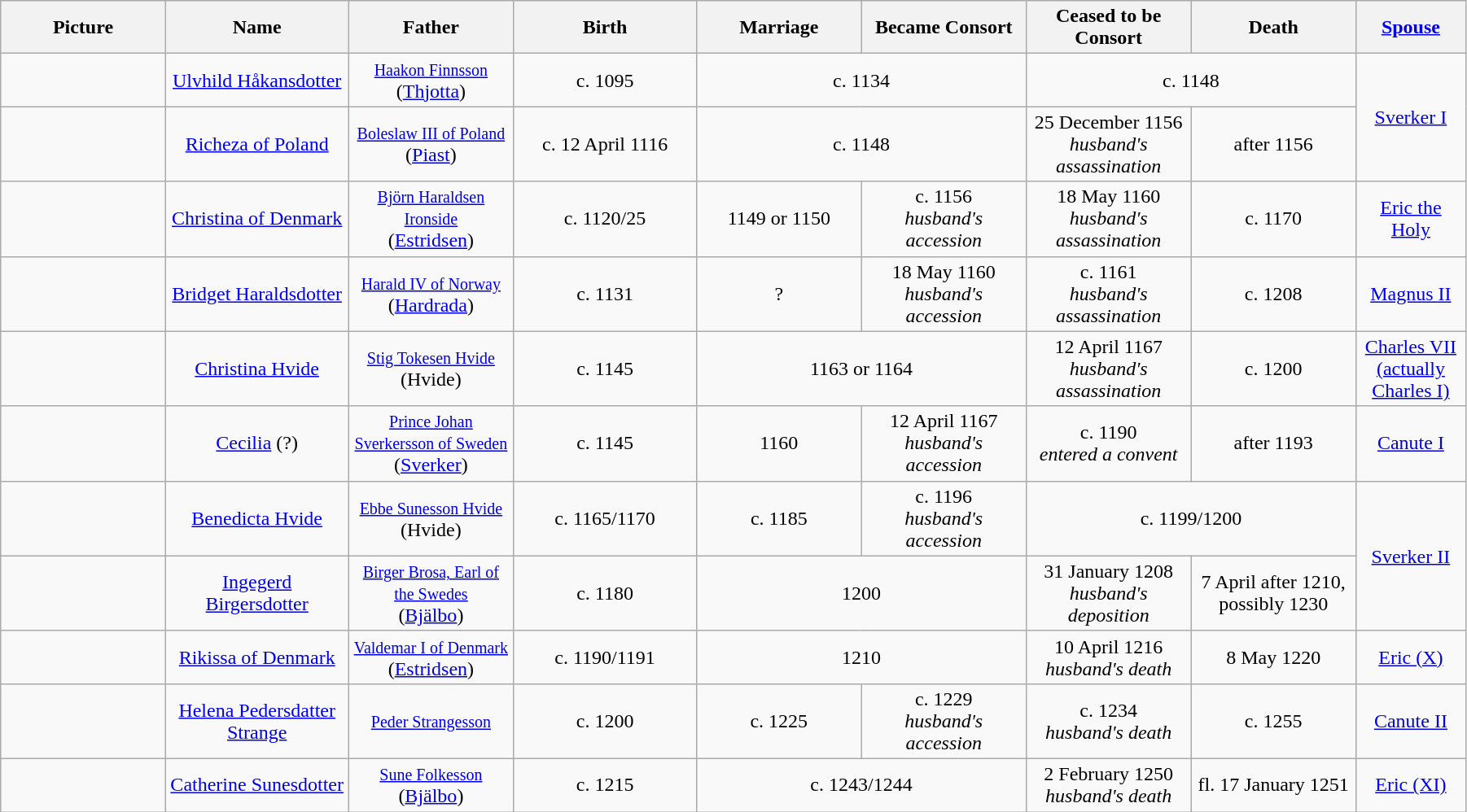<table style="width:95%;" class="wikitable">
<tr>
<th style="width:9%;">Picture</th>
<th style="width:10%;">Name</th>
<th style="width:9%;">Father</th>
<th style="width:10%;">Birth</th>
<th style="width:9%;">Marriage</th>
<th style="width:9%;">Became Consort</th>
<th style="width:9%;">Ceased to be Consort</th>
<th style="width:9%;">Death</th>
<th style="width:6%;"><a href='#'>Spouse</a></th>
</tr>
<tr>
<td align=center></td>
<td align=center><a href='#'>Ulvhild Håkansdotter</a> <br></td>
<td align=center><small><a href='#'>Haakon Finnsson</a></small> (<a href='#'>Thjotta</a>)</td>
<td align=center>c. 1095</td>
<td style="text-align:center;" colspan="2">c. 1134</td>
<td style="text-align:center;" colspan="2">c. 1148</td>
<td style="text-align:center;" rowspan="2"><a href='#'>Sverker I</a></td>
</tr>
<tr>
<td align=center></td>
<td align=center><a href='#'>Richeza of Poland</a> <br></td>
<td align=center><small><a href='#'>Boleslaw III of Poland</a></small> <br>(<a href='#'>Piast</a>)</td>
<td align=center>c. 12 April 1116</td>
<td style="text-align:center;" colspan="2">c. 1148</td>
<td style="text-align:center;">25 December 1156 <br><em>husband's assassination</em></td>
<td style="text-align:center;">after 1156</td>
</tr>
<tr>
<td align=center></td>
<td align=center><a href='#'>Christina of Denmark</a></td>
<td align=center><small><a href='#'>Björn Haraldsen Ironside</a></small> <br>(<a href='#'>Estridsen</a>)</td>
<td align=center>c. 1120/25</td>
<td style="text-align:center;">1149 or 1150</td>
<td style="text-align:center;">c. 1156<br><em>husband's accession</em></td>
<td style="text-align:center;">18 May 1160<br><em>husband's assassination</em></td>
<td style="text-align:center;">c. 1170</td>
<td style="text-align:center;"><a href='#'>Eric the Holy</a></td>
</tr>
<tr>
<td style="text-align:center;"></td>
<td align=center><a href='#'>Bridget Haraldsdotter</a></td>
<td align=center><small><a href='#'>Harald IV of Norway</a></small> <br>(<a href='#'>Hardrada</a>)</td>
<td align=center>c. 1131</td>
<td style="text-align:center;">?</td>
<td style="text-align:center;">18 May 1160<br><em>husband's accession</em></td>
<td style="text-align:center;">c. 1161<br><em>husband's assassination</em></td>
<td style="text-align:center;">c. 1208</td>
<td style="text-align:center;"><a href='#'>Magnus II</a></td>
</tr>
<tr>
<td align=center></td>
<td align=center><a href='#'>Christina Hvide</a></td>
<td align=center><small><a href='#'>Stig Tokesen Hvide</a></small> <br>(Hvide)</td>
<td align=center>c. 1145</td>
<td style="text-align:center;" colspan="2">1163 or 1164</td>
<td style="text-align:center;">12 April 1167<br><em>husband's assassination</em></td>
<td style="text-align:center;">c. 1200</td>
<td style="text-align:center;"><a href='#'>Charles VII (actually Charles I)</a></td>
</tr>
<tr>
<td align=center></td>
<td align=center><a href='#'>Cecilia</a> (?)</td>
<td align=center><small><a href='#'>Prince Johan Sverkersson of Sweden</a></small> <br>(<a href='#'>Sverker</a>)</td>
<td align=center>c. 1145</td>
<td style="text-align:center;">1160</td>
<td style="text-align:center;">12 April 1167<br><em>husband's accession</em></td>
<td style="text-align:center;">c. 1190<br><em>entered a convent</em></td>
<td style="text-align:center;">after 1193</td>
<td style="text-align:center;"><a href='#'>Canute I</a></td>
</tr>
<tr>
<td align=center></td>
<td align=center><a href='#'>Benedicta Hvide</a></td>
<td align=center><small><a href='#'>Ebbe Sunesson Hvide</a></small> <br>(Hvide)</td>
<td align=center>c. 1165/1170</td>
<td style="text-align:center;">c. 1185</td>
<td style="text-align:center;">c. 1196<br><em>husband's accession</em></td>
<td style="text-align:center;" colspan="2">c. 1199/1200</td>
<td style="text-align:center;" rowspan="2"><a href='#'>Sverker II</a></td>
</tr>
<tr>
<td align=center></td>
<td align=center><a href='#'>Ingegerd Birgersdotter</a></td>
<td align=center><small><a href='#'>Birger Brosa, Earl of the Swedes</a></small> <br>(<a href='#'>Bjälbo</a>)</td>
<td align=center>c. 1180</td>
<td style="text-align:center;" colspan="2">1200</td>
<td style="text-align:center;">31 January 1208 <br><em>husband's deposition</em></td>
<td style="text-align:center;">7 April after 1210, possibly 1230</td>
</tr>
<tr>
<td align=center></td>
<td align=center><a href='#'>Rikissa of Denmark</a></td>
<td align=center><small><a href='#'>Valdemar I of Denmark</a></small> <br>(<a href='#'>Estridsen</a>)</td>
<td align=center>c. 1190/1191</td>
<td style="text-align:center;" colspan="2">1210</td>
<td style="text-align:center;">10 April 1216<br><em>husband's death</em></td>
<td style="text-align:center;">8 May 1220</td>
<td style="text-align:center;"><a href='#'>Eric (X)</a></td>
</tr>
<tr>
<td align=center></td>
<td align=center><a href='#'>Helena Pedersdatter Strange</a></td>
<td align=center><small><a href='#'>Peder Strangesson</a></small></td>
<td align=center>c. 1200</td>
<td style="text-align:center;">c. 1225</td>
<td style="text-align:center;">c. 1229<br><em>husband's accession</em></td>
<td style="text-align:center;">c. 1234<br><em>husband's death</em></td>
<td style="text-align:center;">c. 1255</td>
<td style="text-align:center;"><a href='#'>Canute II</a></td>
</tr>
<tr>
<td align=center></td>
<td align=center><a href='#'>Catherine Sunesdotter</a></td>
<td align=center><small><a href='#'>Sune Folkesson</a></small> <br>(<a href='#'>Bjälbo</a>)</td>
<td align=center>c. 1215</td>
<td style="text-align:center;" colspan="2">c. 1243/1244</td>
<td style="text-align:center;">2 February 1250<br><em>husband's death</em></td>
<td style="text-align:center;">fl. 17 January 1251</td>
<td style="text-align:center;"><a href='#'>Eric (XI)</a></td>
</tr>
</table>
